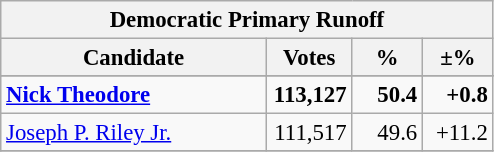<table class="wikitable" style="font-size: 95%;">
<tr>
<th colspan="4">Democratic Primary Runoff</th>
</tr>
<tr>
<th colspan="1" style="width: 170px">Candidate</th>
<th style="width: 50px">Votes</th>
<th style="width: 40px">%</th>
<th style="width: 40px">±%</th>
</tr>
<tr>
</tr>
<tr>
<td><strong><a href='#'>Nick Theodore</a></strong></td>
<td align="right"><strong>113,127</strong></td>
<td align="right"><strong>50.4</strong></td>
<td align="right"><strong>+0.8</strong></td>
</tr>
<tr>
<td><a href='#'>Joseph P. Riley Jr.</a></td>
<td align="right">111,517</td>
<td align="right">49.6</td>
<td align="right">+11.2</td>
</tr>
<tr>
</tr>
</table>
